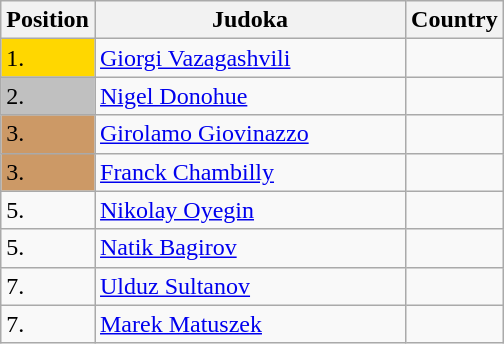<table class=wikitable>
<tr>
<th width=10>Position</th>
<th width=200>Judoka</th>
<th width=10>Country</th>
</tr>
<tr>
<td bgcolor=gold>1.</td>
<td><a href='#'>Giorgi Vazagashvili</a></td>
<td></td>
</tr>
<tr>
<td bgcolor="silver">2.</td>
<td><a href='#'>Nigel Donohue</a></td>
<td></td>
</tr>
<tr>
<td bgcolor="CC9966">3.</td>
<td><a href='#'>Girolamo Giovinazzo</a></td>
<td></td>
</tr>
<tr>
<td bgcolor="CC9966">3.</td>
<td><a href='#'>Franck Chambilly</a></td>
<td></td>
</tr>
<tr>
<td>5.</td>
<td><a href='#'>Nikolay Oyegin</a></td>
<td></td>
</tr>
<tr>
<td>5.</td>
<td><a href='#'>Natik Bagirov</a></td>
<td></td>
</tr>
<tr>
<td>7.</td>
<td><a href='#'>Ulduz Sultanov</a></td>
<td></td>
</tr>
<tr>
<td>7.</td>
<td><a href='#'>Marek Matuszek</a></td>
<td></td>
</tr>
</table>
